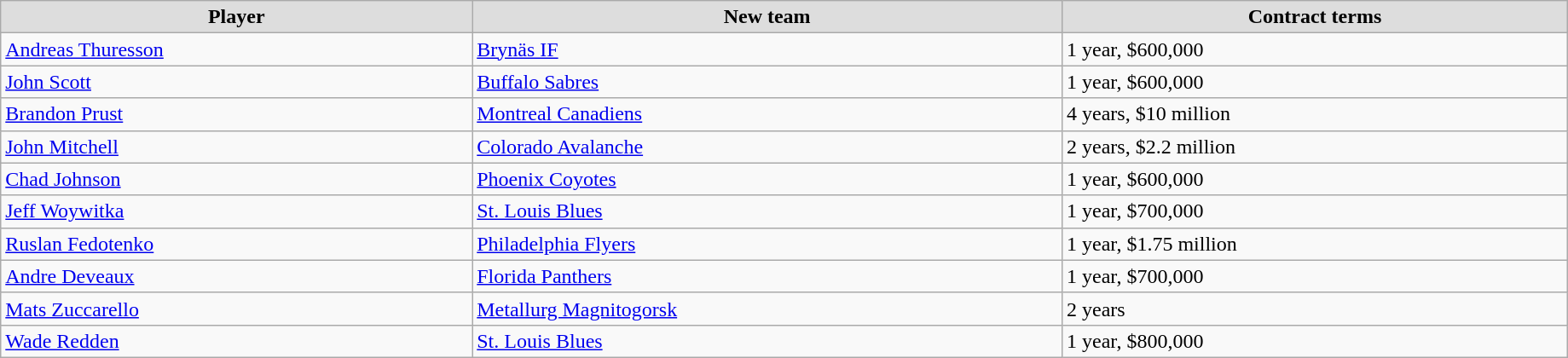<table class="wikitable" style="width:97%;">
<tr style="text-align:center; background:#ddd;">
<td><strong>Player</strong></td>
<td><strong>New team</strong></td>
<td><strong>Contract terms</strong></td>
</tr>
<tr>
<td><a href='#'>Andreas Thuresson</a></td>
<td><a href='#'>Brynäs IF</a></td>
<td>1 year, $600,000</td>
</tr>
<tr>
<td><a href='#'>John Scott</a></td>
<td><a href='#'>Buffalo Sabres</a></td>
<td>1 year, $600,000</td>
</tr>
<tr>
<td><a href='#'>Brandon Prust</a></td>
<td><a href='#'>Montreal Canadiens</a></td>
<td>4 years, $10 million</td>
</tr>
<tr>
<td><a href='#'>John Mitchell</a></td>
<td><a href='#'>Colorado Avalanche</a></td>
<td>2 years, $2.2 million</td>
</tr>
<tr>
<td><a href='#'>Chad Johnson</a></td>
<td><a href='#'>Phoenix Coyotes</a></td>
<td>1 year, $600,000</td>
</tr>
<tr>
<td><a href='#'>Jeff Woywitka</a></td>
<td><a href='#'>St. Louis Blues</a></td>
<td>1 year, $700,000</td>
</tr>
<tr>
<td><a href='#'>Ruslan Fedotenko</a></td>
<td><a href='#'>Philadelphia Flyers</a></td>
<td>1 year, $1.75 million</td>
</tr>
<tr>
<td><a href='#'>Andre Deveaux</a></td>
<td><a href='#'>Florida Panthers</a></td>
<td>1 year, $700,000</td>
</tr>
<tr>
<td><a href='#'>Mats Zuccarello</a></td>
<td><a href='#'>Metallurg Magnitogorsk</a></td>
<td>2 years</td>
</tr>
<tr>
<td><a href='#'>Wade Redden</a></td>
<td><a href='#'>St. Louis Blues</a></td>
<td>1 year, $800,000</td>
</tr>
</table>
